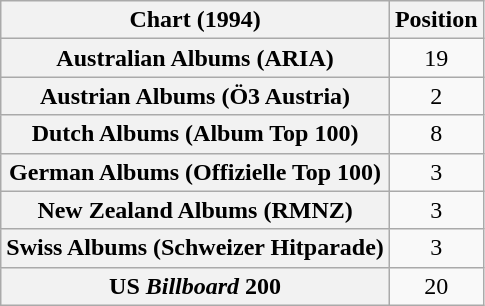<table class="wikitable sortable plainrowheaders">
<tr>
<th>Chart (1994)</th>
<th>Position</th>
</tr>
<tr>
<th scope="row">Australian Albums (ARIA)</th>
<td style="text-align:center;">19</td>
</tr>
<tr>
<th scope="row">Austrian Albums (Ö3 Austria)</th>
<td style="text-align:center;">2</td>
</tr>
<tr>
<th scope="row">Dutch Albums (Album Top 100)</th>
<td style="text-align:center;">8</td>
</tr>
<tr>
<th scope="row">German Albums (Offizielle Top 100)</th>
<td style="text-align:center;">3</td>
</tr>
<tr>
<th scope="row">New Zealand Albums (RMNZ)</th>
<td style="text-align:center;">3</td>
</tr>
<tr>
<th scope="row">Swiss Albums (Schweizer Hitparade)</th>
<td style="text-align:center;">3</td>
</tr>
<tr>
<th scope="row">US <em>Billboard</em> 200</th>
<td style="text-align:center;">20</td>
</tr>
</table>
